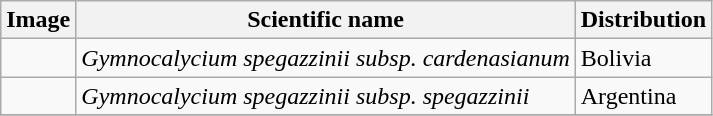<table class="wikitable">
<tr>
<th>Image</th>
<th>Scientific name</th>
<th>Distribution</th>
</tr>
<tr>
<td></td>
<td><em>Gymnocalycium spegazzinii subsp. cardenasianum</em> </td>
<td>Bolivia</td>
</tr>
<tr>
<td></td>
<td><em>Gymnocalycium spegazzinii subsp. spegazzinii</em></td>
<td>Argentina</td>
</tr>
<tr>
</tr>
</table>
